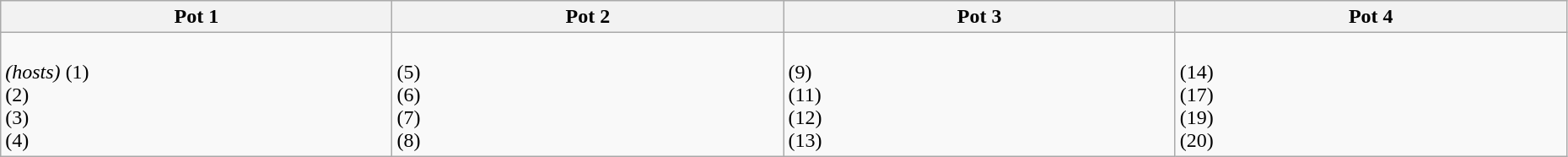<table class="wikitable" style="width:98%">
<tr>
<th width=25%>Pot 1</th>
<th width=25%>Pot 2</th>
<th width=25%>Pot 3</th>
<th width=25%>Pot 4</th>
</tr>
<tr>
<td><br> <em>(hosts)</em> (1) <br>
 (2) <br>
 (3) <br>
 (4)</td>
<td><br> (5) <br>
 (6) <br>
 (7) <br>
 (8)</td>
<td><br> (9) <br>
 (11) <br>
 (12) <br>
 (13)</td>
<td><br> (14) <br>
 (17) <br>
 (19) <br>
 (20)</td>
</tr>
</table>
